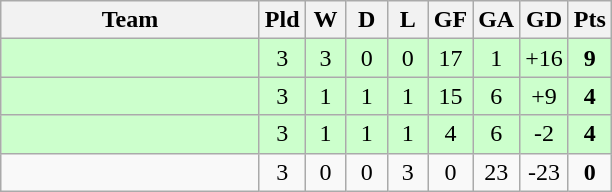<table class="wikitable" style="text-align: center;">
<tr>
<th width=165>Team</th>
<th width=20>Pld</th>
<th width=20>W</th>
<th width=20>D</th>
<th width=20>L</th>
<th width=20>GF</th>
<th width=20>GA</th>
<th width=20>GD</th>
<th width=20>Pts</th>
</tr>
<tr bgcolor=ccffcc>
<td align="left"></td>
<td>3</td>
<td>3</td>
<td>0</td>
<td>0</td>
<td>17</td>
<td>1</td>
<td>+16</td>
<td><strong>9</strong></td>
</tr>
<tr bgcolor=ccffcc>
<td align="left"></td>
<td>3</td>
<td>1</td>
<td>1</td>
<td>1</td>
<td>15</td>
<td>6</td>
<td>+9</td>
<td><strong>4</strong></td>
</tr>
<tr bgcolor=ccffcc>
<td align="left"></td>
<td>3</td>
<td>1</td>
<td>1</td>
<td>1</td>
<td>4</td>
<td>6</td>
<td>-2</td>
<td><strong>4</strong></td>
</tr>
<tr>
<td align="left"></td>
<td>3</td>
<td>0</td>
<td>0</td>
<td>3</td>
<td>0</td>
<td>23</td>
<td>-23</td>
<td><strong>0</strong></td>
</tr>
</table>
